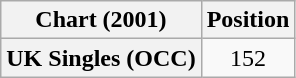<table class="wikitable plainrowheaders" style="text-align:center">
<tr>
<th>Chart (2001)</th>
<th>Position</th>
</tr>
<tr>
<th scope="row">UK Singles (OCC)</th>
<td>152</td>
</tr>
</table>
